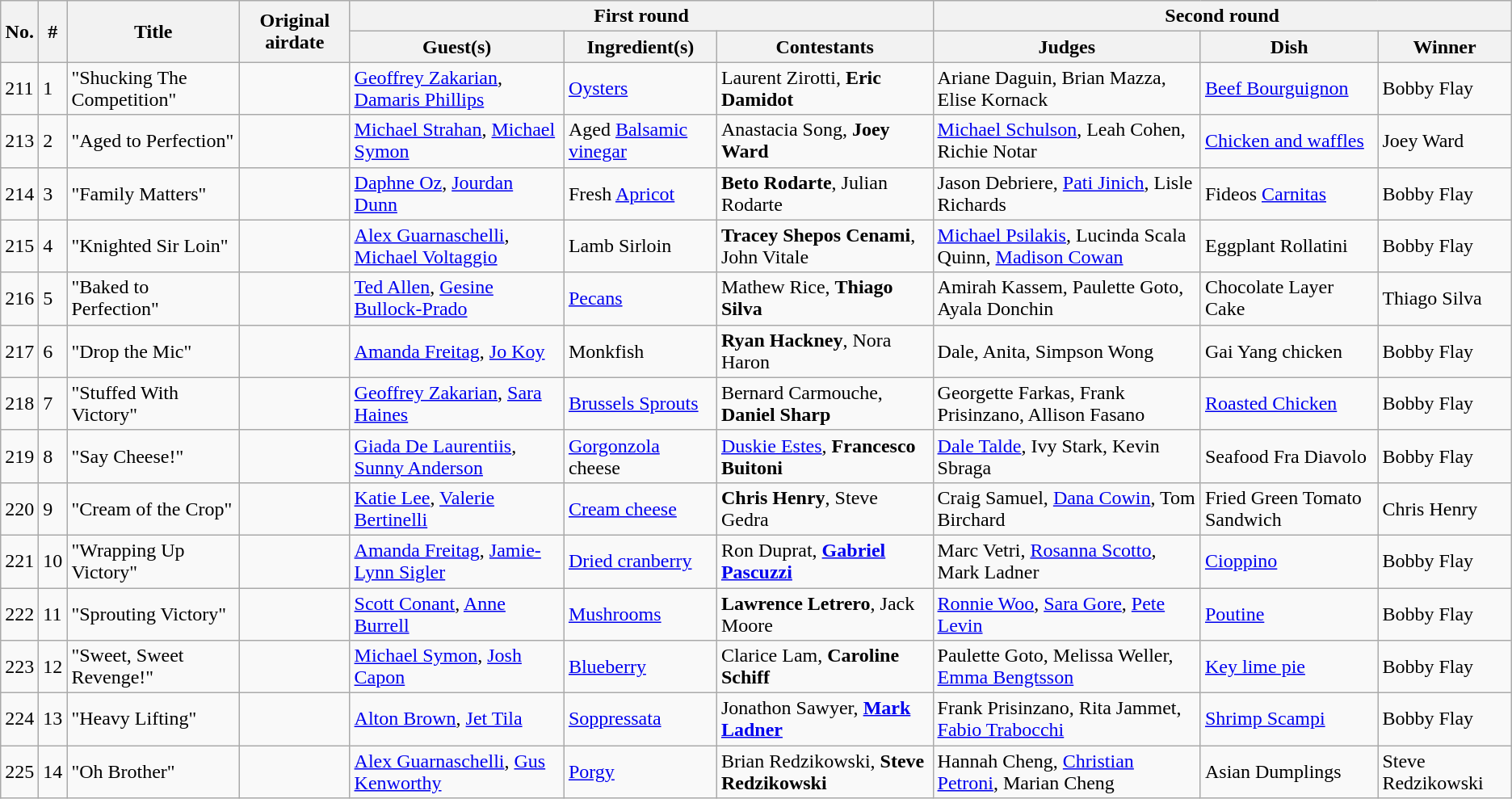<table class="wikitable">
<tr>
<th rowspan="2">No.</th>
<th rowspan="2">#</th>
<th rowspan="2">Title</th>
<th rowspan="2">Original airdate</th>
<th colspan="3">First round</th>
<th colspan="3">Second round</th>
</tr>
<tr>
<th>Guest(s)</th>
<th>Ingredient(s)</th>
<th>Contestants</th>
<th>Judges</th>
<th>Dish</th>
<th>Winner</th>
</tr>
<tr>
<td>211</td>
<td>1</td>
<td>"Shucking The Competition"</td>
<td></td>
<td><a href='#'>Geoffrey Zakarian</a>, <a href='#'>Damaris Phillips</a></td>
<td><a href='#'>Oysters</a></td>
<td>Laurent Zirotti, <strong>Eric Damidot</strong></td>
<td>Ariane Daguin, Brian Mazza, Elise Kornack</td>
<td><a href='#'>Beef Bourguignon</a></td>
<td>Bobby Flay</td>
</tr>
<tr>
<td>213</td>
<td>2</td>
<td>"Aged to Perfection"</td>
<td></td>
<td><a href='#'>Michael Strahan</a>, <a href='#'>Michael Symon</a></td>
<td>Aged <a href='#'>Balsamic vinegar</a></td>
<td>Anastacia Song, <strong>Joey Ward</strong></td>
<td><a href='#'>Michael Schulson</a>, Leah Cohen, Richie Notar</td>
<td><a href='#'>Chicken and waffles</a></td>
<td>Joey Ward</td>
</tr>
<tr>
<td>214</td>
<td>3</td>
<td>"Family Matters"</td>
<td></td>
<td><a href='#'>Daphne Oz</a>, <a href='#'>Jourdan Dunn</a></td>
<td>Fresh <a href='#'>Apricot</a></td>
<td><strong>Beto Rodarte</strong>, Julian Rodarte</td>
<td>Jason Debriere, <a href='#'>Pati Jinich</a>, Lisle Richards</td>
<td>Fideos <a href='#'>Carnitas</a></td>
<td>Bobby Flay</td>
</tr>
<tr>
<td>215</td>
<td>4</td>
<td>"Knighted Sir Loin"</td>
<td></td>
<td><a href='#'>Alex Guarnaschelli</a>, <a href='#'>Michael Voltaggio</a></td>
<td>Lamb Sirloin</td>
<td><strong>Tracey Shepos Cenami</strong>, John Vitale</td>
<td><a href='#'>Michael Psilakis</a>, Lucinda Scala Quinn, <a href='#'>Madison Cowan</a></td>
<td>Eggplant Rollatini</td>
<td>Bobby Flay</td>
</tr>
<tr>
<td>216</td>
<td>5</td>
<td>"Baked to Perfection"</td>
<td></td>
<td><a href='#'>Ted Allen</a>, <a href='#'>Gesine Bullock-Prado</a></td>
<td><a href='#'>Pecans</a></td>
<td>Mathew Rice, <strong>Thiago Silva</strong></td>
<td>Amirah Kassem, Paulette Goto, Ayala Donchin</td>
<td>Chocolate Layer Cake</td>
<td>Thiago Silva</td>
</tr>
<tr>
<td>217</td>
<td>6</td>
<td>"Drop the Mic"</td>
<td></td>
<td><a href='#'>Amanda Freitag</a>, <a href='#'>Jo Koy</a></td>
<td>Monkfish</td>
<td><strong>Ryan Hackney</strong>, Nora Haron</td>
<td>Dale, Anita, Simpson Wong</td>
<td>Gai Yang chicken</td>
<td>Bobby Flay</td>
</tr>
<tr>
<td>218</td>
<td>7</td>
<td>"Stuffed With Victory"</td>
<td></td>
<td><a href='#'>Geoffrey Zakarian</a>, <a href='#'>Sara Haines</a></td>
<td><a href='#'>Brussels Sprouts</a></td>
<td>Bernard Carmouche, <strong>Daniel Sharp</strong></td>
<td>Georgette Farkas, Frank Prisinzano, Allison Fasano</td>
<td><a href='#'>Roasted Chicken</a></td>
<td>Bobby Flay</td>
</tr>
<tr>
<td>219</td>
<td>8</td>
<td>"Say Cheese!"</td>
<td></td>
<td><a href='#'>Giada De Laurentiis</a>, <a href='#'>Sunny Anderson</a></td>
<td><a href='#'>Gorgonzola</a> cheese</td>
<td><a href='#'>Duskie Estes</a>, <strong>Francesco Buitoni</strong></td>
<td><a href='#'>Dale Talde</a>, Ivy Stark, Kevin Sbraga</td>
<td>Seafood Fra Diavolo</td>
<td>Bobby Flay</td>
</tr>
<tr>
<td>220</td>
<td>9</td>
<td>"Cream of the Crop"</td>
<td></td>
<td><a href='#'>Katie Lee</a>, <a href='#'>Valerie Bertinelli</a></td>
<td><a href='#'>Cream cheese</a></td>
<td><strong>Chris Henry</strong>, Steve Gedra</td>
<td>Craig Samuel, <a href='#'>Dana Cowin</a>, Tom Birchard</td>
<td>Fried Green Tomato Sandwich</td>
<td>Chris Henry</td>
</tr>
<tr>
<td>221</td>
<td>10</td>
<td>"Wrapping Up Victory"</td>
<td></td>
<td><a href='#'>Amanda Freitag</a>, <a href='#'>Jamie-Lynn Sigler</a></td>
<td><a href='#'>Dried cranberry</a></td>
<td>Ron Duprat, <strong><a href='#'>Gabriel Pascuzzi</a></strong></td>
<td>Marc Vetri, <a href='#'>Rosanna Scotto</a>, Mark Ladner</td>
<td><a href='#'>Cioppino</a></td>
<td>Bobby Flay</td>
</tr>
<tr>
<td>222</td>
<td>11</td>
<td>"Sprouting Victory"</td>
<td></td>
<td><a href='#'>Scott Conant</a>, <a href='#'>Anne Burrell</a></td>
<td><a href='#'>Mushrooms</a></td>
<td><strong>Lawrence Letrero</strong>, Jack Moore</td>
<td><a href='#'>Ronnie Woo</a>, <a href='#'>Sara Gore</a>, <a href='#'>Pete Levin</a></td>
<td><a href='#'>Poutine</a></td>
<td>Bobby Flay</td>
</tr>
<tr>
<td>223</td>
<td>12</td>
<td>"Sweet, Sweet Revenge!"</td>
<td></td>
<td><a href='#'>Michael Symon</a>, <a href='#'>Josh Capon</a></td>
<td><a href='#'>Blueberry</a></td>
<td>Clarice Lam, <strong>Caroline Schiff</strong></td>
<td>Paulette Goto, Melissa Weller, <a href='#'>Emma Bengtsson</a></td>
<td><a href='#'>Key lime pie</a></td>
<td>Bobby Flay</td>
</tr>
<tr>
<td>224</td>
<td>13</td>
<td>"Heavy Lifting"</td>
<td></td>
<td><a href='#'>Alton Brown</a>, <a href='#'>Jet Tila</a></td>
<td><a href='#'>Soppressata</a></td>
<td>Jonathon Sawyer, <strong><a href='#'>Mark Ladner</a></strong></td>
<td>Frank Prisinzano, Rita Jammet, <a href='#'>Fabio Trabocchi</a></td>
<td><a href='#'>Shrimp Scampi</a></td>
<td>Bobby Flay</td>
</tr>
<tr>
<td>225</td>
<td>14</td>
<td>"Oh Brother"</td>
<td></td>
<td><a href='#'>Alex Guarnaschelli</a>, <a href='#'>Gus Kenworthy</a></td>
<td><a href='#'>Porgy</a></td>
<td>Brian Redzikowski, <strong>Steve Redzikowski</strong></td>
<td>Hannah Cheng, <a href='#'>Christian Petroni</a>, Marian Cheng</td>
<td>Asian Dumplings</td>
<td>Steve Redzikowski</td>
</tr>
</table>
